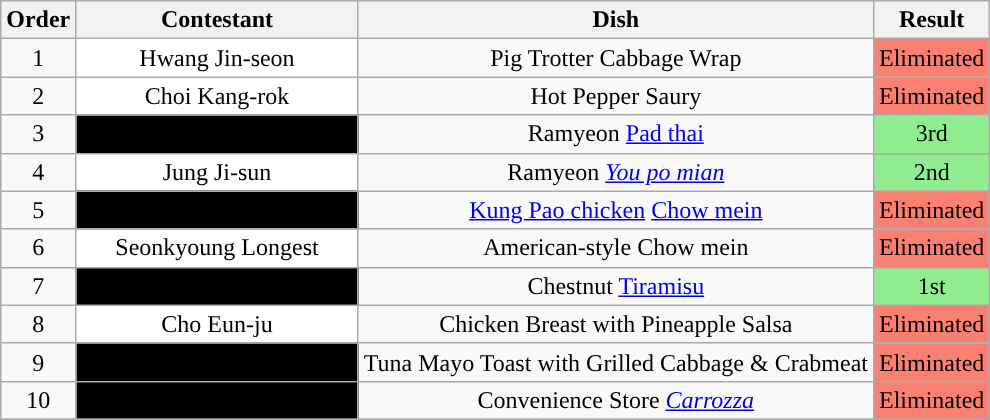<table class="wikitable sortable" style="text-align:center">
<tr>
<th>Order</th>
<th>Contestant</th>
<th>Dish</th>
<th>Result</th>
</tr>
<tr>
<td>1</td>
<td style="background:White">Hwang Jin-seon</td>
<td>Pig Trotter Cabbage Wrap</td>
<td style="background:salmon">Eliminated</td>
</tr>
<tr>
<td>2</td>
<td style="background:White">Choi Kang-rok</td>
<td>Hot Pepper Saury</td>
<td style="background:salmon">Eliminated</td>
</tr>
<tr>
<td>3</td>
<td style="background:Black"><span>Cooking Maniac</span></td>
<td>Ramyeon <a href='#'>Pad thai</a></td>
<td style="background:#90EE90">3rd</td>
</tr>
<tr>
<td>4</td>
<td style="background:White">Jung Ji-sun</td>
<td>Ramyeon <em><a href='#'>You po mian</a></em></td>
<td style="background:#90EE90">2nd</td>
</tr>
<tr>
<td>5</td>
<td style="background:Black"><span>Goddess of Chinese Cuisine</span></td>
<td><a href='#'>Kung Pao chicken</a> <a href='#'>Chow mein</a></td>
<td style="background:salmon">Eliminated</td>
</tr>
<tr>
<td>6</td>
<td style="background:White">Seonkyoung Longest</td>
<td>American-style Chow mein</td>
<td style="background:salmon">Eliminated</td>
</tr>
<tr>
<td>7</td>
<td style="background:Black"><span>Napoli Matfia</span></td>
<td>Chestnut <a href='#'>Tiramisu</a></td>
<td style="background:#90EE90">1st</td>
</tr>
<tr>
<td>8</td>
<td style="background:White">Cho Eun-ju</td>
<td>Chicken Breast with Pineapple Salsa</td>
<td style="background:salmon">Eliminated</td>
</tr>
<tr>
<td>9</td>
<td style="background:Black"><span>Hidden Genius</span></td>
<td>Tuna Mayo Toast with Grilled Cabbage & Crabmeat</td>
<td style="background:salmon">Eliminated</td>
</tr>
<tr>
<td>10</td>
<td style="background:Black"><span>Chef Spark</span></td>
<td>Convenience Store <em><a href='#'>Carrozza</a></em></td>
<td style="background:salmon">Eliminated</td>
</tr>
<tr>
</tr>
</table>
